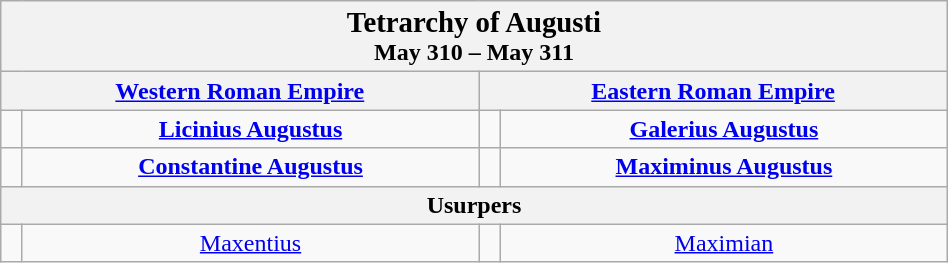<table class="wikitable" width="50%" style="text-align:center">
<tr>
<th colspan="4"><big>Tetrarchy of Augusti</big><br>May 310 – May 311</th>
</tr>
<tr>
<th colspan="2"><a href='#'>Western Roman Empire</a></th>
<th colspan="2"><a href='#'>Eastern Roman Empire</a></th>
</tr>
<tr>
<td></td>
<td><a href='#'><strong>Licinius Augustus</strong></a></td>
<td></td>
<td><strong><a href='#'>Galerius Augustus</a></strong></td>
</tr>
<tr>
<td></td>
<td><strong><a href='#'>Constantine Augustus</a></strong></td>
<td></td>
<td><a href='#'><strong>Maximinus Augustus</strong></a></td>
</tr>
<tr>
<th colspan="4">Usurpers</th>
</tr>
<tr>
<td></td>
<td><a href='#'>Maxentius</a><br></td>
<td></td>
<td><a href='#'>Maximian</a><br></td>
</tr>
</table>
